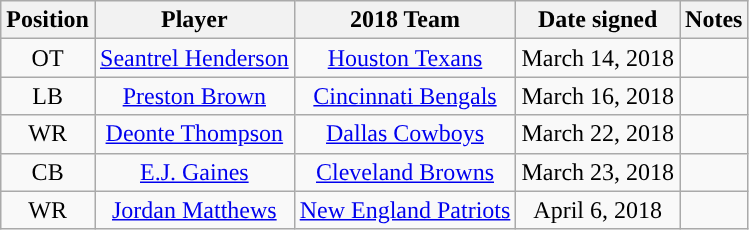<table class="wikitable sortable" style="text-align:center">
<tr>
<th>Position</th>
<th>Player</th>
<th>2018 Team</th>
<th>Date signed</th>
<th>Notes</th>
</tr>
<tr>
<td>OT</td>
<td><a href='#'>Seantrel Henderson</a></td>
<td><a href='#'>Houston Texans</a></td>
<td>March 14, 2018</td>
<td></td>
</tr>
<tr>
<td>LB</td>
<td><a href='#'>Preston Brown</a></td>
<td><a href='#'>Cincinnati Bengals</a></td>
<td>March 16, 2018</td>
<td></td>
</tr>
<tr>
<td>WR</td>
<td><a href='#'>Deonte Thompson</a></td>
<td><a href='#'>Dallas Cowboys</a></td>
<td>March 22, 2018</td>
<td></td>
</tr>
<tr>
<td>CB</td>
<td><a href='#'>E.J. Gaines</a></td>
<td><a href='#'>Cleveland Browns</a></td>
<td>March 23, 2018</td>
<td></td>
</tr>
<tr>
<td>WR</td>
<td><a href='#'>Jordan Matthews</a></td>
<td><a href='#'>New England Patriots</a></td>
<td>April 6, 2018</td>
<td></td>
</tr>
</table>
